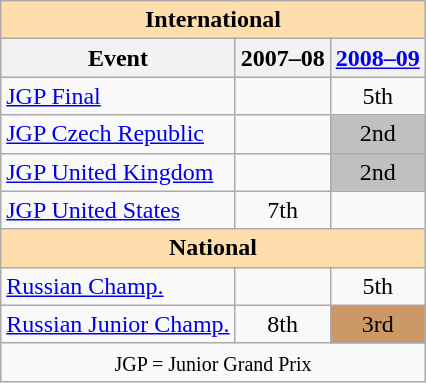<table class="wikitable" style="text-align:center">
<tr>
<th style="background-color: #ffdead; " colspan=3 align=center><strong>International</strong></th>
</tr>
<tr>
<th>Event</th>
<th>2007–08</th>
<th><a href='#'>2008–09</a></th>
</tr>
<tr>
<td align=left><a href='#'>JGP Final</a></td>
<td></td>
<td>5th</td>
</tr>
<tr>
<td align=left><a href='#'>JGP Czech Republic</a></td>
<td></td>
<td bgcolor=silver>2nd</td>
</tr>
<tr>
<td align=left><a href='#'>JGP United Kingdom</a></td>
<td></td>
<td bgcolor=silver>2nd</td>
</tr>
<tr>
<td align=left><a href='#'>JGP United States</a></td>
<td>7th</td>
<td></td>
</tr>
<tr>
<th style="background-color: #ffdead; " colspan=3 align=center><strong>National</strong></th>
</tr>
<tr>
<td align=left><a href='#'>Russian Champ.</a></td>
<td></td>
<td>5th</td>
</tr>
<tr>
<td align=left><a href='#'>Russian Junior Champ.</a></td>
<td>8th</td>
<td bgcolor=cc9966>3rd</td>
</tr>
<tr>
<td colspan=3 align=center><small> JGP = Junior Grand Prix </small></td>
</tr>
</table>
